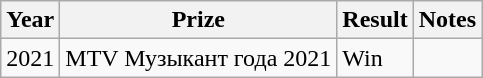<table class="wikitable">
<tr>
<th>Year</th>
<th>Prize</th>
<th>Result</th>
<th>Notes</th>
</tr>
<tr>
<td>2021</td>
<td>MTV Музыкант года 2021</td>
<td>Win</td>
<td></td>
</tr>
</table>
